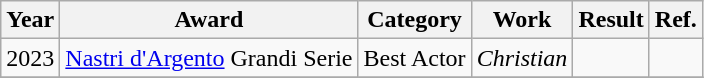<table class="wikitable">
<tr>
<th>Year</th>
<th>Award</th>
<th>Category</th>
<th>Work</th>
<th>Result</th>
<th>Ref.</th>
</tr>
<tr>
<td>2023</td>
<td><a href='#'>Nastri d'Argento</a> Grandi Serie</td>
<td>Best Actor</td>
<td><em>Christian</em></td>
<td></td>
<td></td>
</tr>
<tr>
</tr>
</table>
